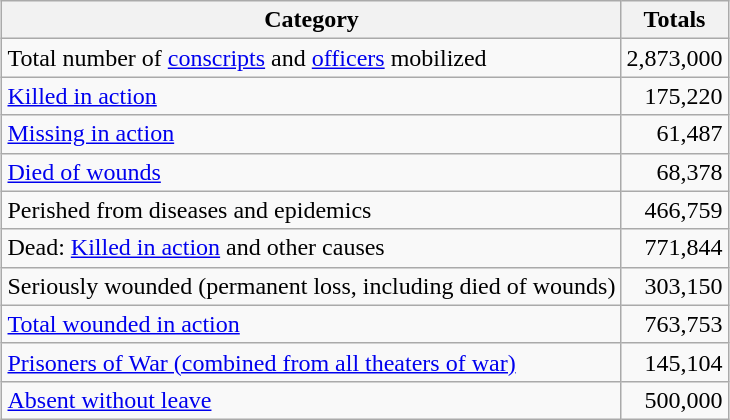<table class="wikitable" style="margin: 1em auto 1em auto">
<tr>
<th>Category</th>
<th>Totals</th>
</tr>
<tr>
<td>Total number of <a href='#'>conscripts</a> and <a href='#'>officers</a> mobilized</td>
<td align="right">2,873,000</td>
</tr>
<tr>
<td><a href='#'>Killed in action</a></td>
<td align="right">175,220</td>
</tr>
<tr>
<td><a href='#'>Missing in action</a></td>
<td align="right">61,487</td>
</tr>
<tr>
<td><a href='#'>Died of wounds</a></td>
<td align="right">68,378</td>
</tr>
<tr>
<td>Perished from diseases and epidemics</td>
<td align="right">466,759</td>
</tr>
<tr>
<td>Dead: <a href='#'>Killed in action</a> and other causes</td>
<td align="right">771,844</td>
</tr>
<tr>
<td>Seriously wounded (permanent loss, including died of wounds)</td>
<td align="right">303,150</td>
</tr>
<tr>
<td><a href='#'>Total wounded in action</a></td>
<td align="right">763,753</td>
</tr>
<tr>
<td><a href='#'>Prisoners of War (combined from all theaters of war)</a></td>
<td align="right">145,104</td>
</tr>
<tr>
<td><a href='#'>Absent without leave</a></td>
<td align="right">500,000</td>
</tr>
</table>
